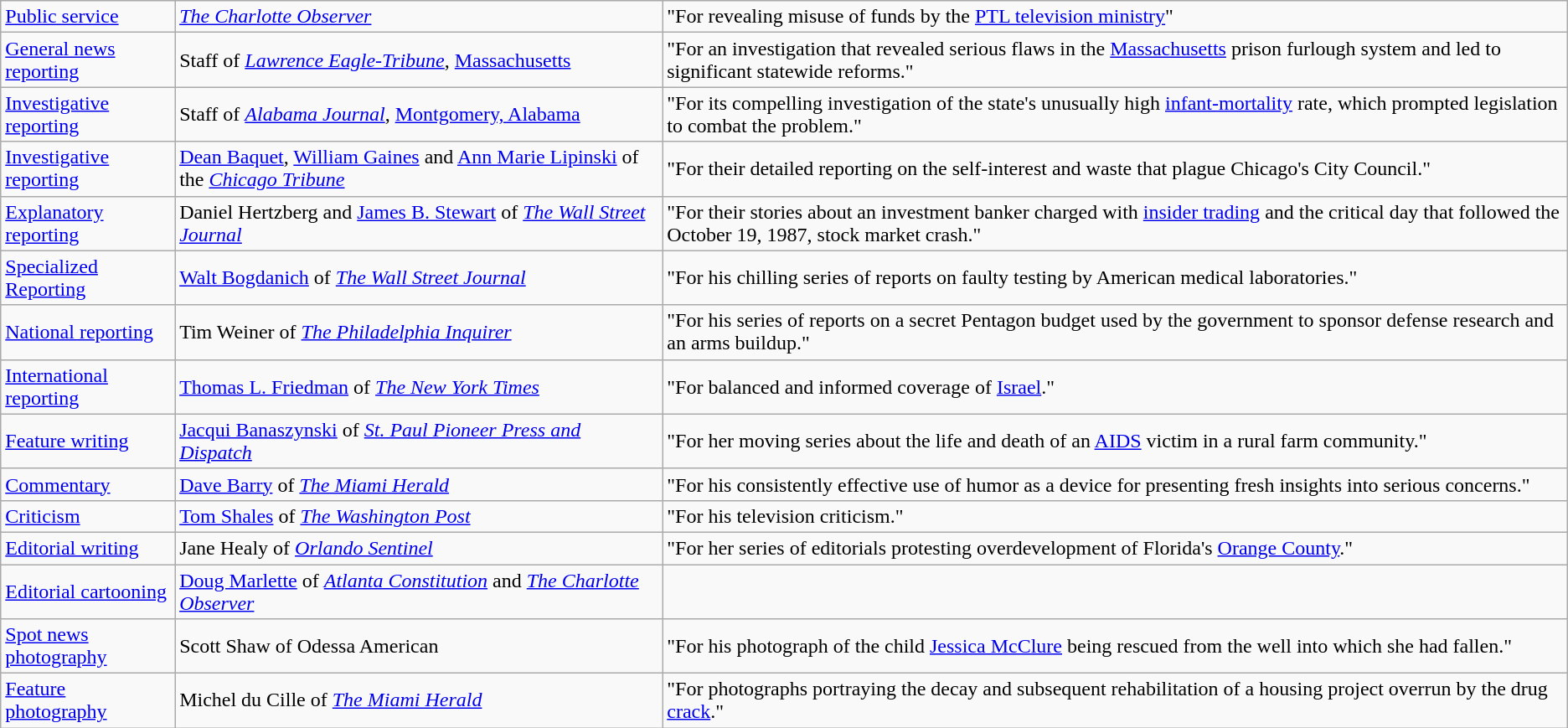<table class="wikitable">
<tr>
<td><a href='#'>Public service</a></td>
<td><em><a href='#'>The Charlotte Observer</a></em></td>
<td>"For revealing misuse of funds by the <a href='#'>PTL television ministry</a>"</td>
</tr>
<tr>
<td><a href='#'>General news reporting</a></td>
<td>Staff of <em><a href='#'>Lawrence Eagle-Tribune</a></em>, <a href='#'>Massachusetts</a></td>
<td>"For an investigation that revealed serious flaws in the <a href='#'>Massachusetts</a> prison furlough system and led to significant statewide reforms."</td>
</tr>
<tr>
<td><a href='#'>Investigative reporting</a></td>
<td>Staff of <em><a href='#'>Alabama Journal</a></em>, <a href='#'>Montgomery, Alabama</a></td>
<td>"For its compelling investigation of the state's unusually high <a href='#'>infant-mortality</a> rate, which prompted legislation to combat the problem."</td>
</tr>
<tr>
<td><a href='#'>Investigative reporting</a></td>
<td><a href='#'>Dean Baquet</a>, <a href='#'>William Gaines</a> and <a href='#'>Ann Marie Lipinski</a> of the <em><a href='#'>Chicago Tribune</a></em></td>
<td>"For their detailed reporting on the self-interest and waste that plague Chicago's City Council."</td>
</tr>
<tr>
<td><a href='#'>Explanatory reporting</a></td>
<td>Daniel Hertzberg and <a href='#'>James B. Stewart</a> of <em><a href='#'>The Wall Street Journal</a></em></td>
<td>"For their stories about an investment banker charged with <a href='#'>insider trading</a> and the critical day that followed the October 19, 1987, stock market crash."</td>
</tr>
<tr>
<td><a href='#'>Specialized Reporting</a></td>
<td><a href='#'>Walt Bogdanich</a> of <em><a href='#'>The Wall Street Journal</a></em></td>
<td>"For his chilling series of reports on faulty testing by American medical laboratories."</td>
</tr>
<tr>
<td><a href='#'>National reporting</a></td>
<td>Tim Weiner of <em><a href='#'>The Philadelphia Inquirer</a></em></td>
<td>"For his series of reports on a secret Pentagon budget used by the government to sponsor defense research and an arms buildup."</td>
</tr>
<tr>
<td><a href='#'>International reporting</a></td>
<td><a href='#'>Thomas L. Friedman</a> of <em><a href='#'>The New York Times</a></em></td>
<td>"For balanced and informed coverage of <a href='#'>Israel</a>."</td>
</tr>
<tr>
<td><a href='#'>Feature writing</a></td>
<td><a href='#'>Jacqui Banaszynski</a> of <em><a href='#'>St. Paul Pioneer Press and Dispatch</a></em></td>
<td>"For her moving series about the life and death of an <a href='#'>AIDS</a> victim in a rural farm community."</td>
</tr>
<tr>
<td><a href='#'>Commentary</a></td>
<td><a href='#'>Dave Barry</a> of <em><a href='#'>The Miami Herald</a></em></td>
<td>"For his consistently effective use of humor as a device for presenting fresh insights into serious concerns."</td>
</tr>
<tr>
<td><a href='#'>Criticism</a></td>
<td><a href='#'>Tom Shales</a> of <em><a href='#'>The Washington Post</a></em></td>
<td>"For his television criticism."</td>
</tr>
<tr>
<td><a href='#'>Editorial writing</a></td>
<td>Jane Healy of <em><a href='#'>Orlando Sentinel</a></em></td>
<td>"For her series of editorials protesting overdevelopment of Florida's <a href='#'>Orange County</a>."</td>
</tr>
<tr>
<td><a href='#'>Editorial cartooning</a></td>
<td><a href='#'>Doug Marlette</a> of <em><a href='#'>Atlanta Constitution</a></em> and <em><a href='#'>The Charlotte Observer</a></em></td>
<td></td>
</tr>
<tr>
<td><a href='#'>Spot news photography</a></td>
<td>Scott Shaw of Odessa American</td>
<td>"For his photograph of the child <a href='#'>Jessica McClure</a> being rescued from the well into which she had fallen."</td>
</tr>
<tr>
<td><a href='#'>Feature photography</a></td>
<td>Michel du Cille of <em><a href='#'>The Miami Herald</a></em></td>
<td>"For photographs portraying the decay and subsequent rehabilitation of a housing project overrun by the drug <a href='#'>crack</a>."</td>
</tr>
</table>
